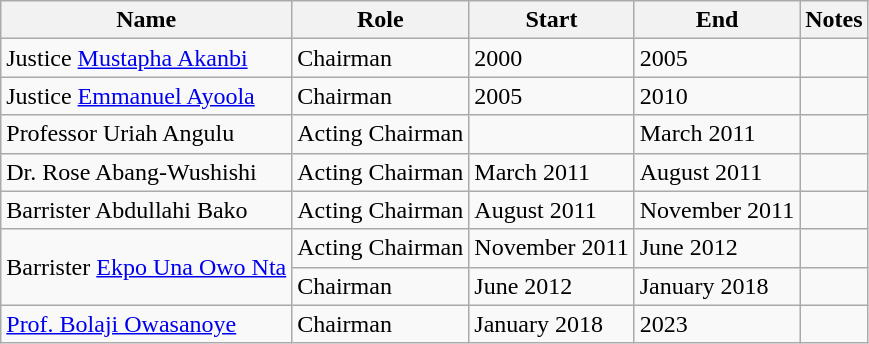<table class=wikitable>
<tr>
<th>Name</th>
<th>Role</th>
<th>Start</th>
<th>End</th>
<th>Notes</th>
</tr>
<tr>
<td>Justice <a href='#'>Mustapha Akanbi</a></td>
<td>Chairman</td>
<td>2000</td>
<td>2005</td>
<td></td>
</tr>
<tr>
<td>Justice <a href='#'>Emmanuel Ayoola</a></td>
<td>Chairman</td>
<td>2005</td>
<td>2010</td>
<td></td>
</tr>
<tr>
<td>Professor Uriah Angulu</td>
<td>Acting Chairman</td>
<td></td>
<td>March 2011</td>
<td></td>
</tr>
<tr>
<td>Dr. Rose Abang-Wushishi</td>
<td>Acting Chairman</td>
<td>March 2011</td>
<td>August 2011</td>
<td></td>
</tr>
<tr>
<td>Barrister Abdullahi Bako</td>
<td>Acting Chairman</td>
<td>August 2011</td>
<td>November 2011</td>
<td></td>
</tr>
<tr>
<td rowspan=2>Barrister <a href='#'>Ekpo Una Owo Nta</a></td>
<td>Acting Chairman</td>
<td>November 2011</td>
<td>June 2012</td>
<td></td>
</tr>
<tr>
<td>Chairman</td>
<td>June 2012</td>
<td>January 2018</td>
<td></td>
</tr>
<tr>
<td><a href='#'>Prof. Bolaji Owasanoye</a></td>
<td>Chairman</td>
<td>January 2018</td>
<td>2023</td>
<td></td>
</tr>
</table>
